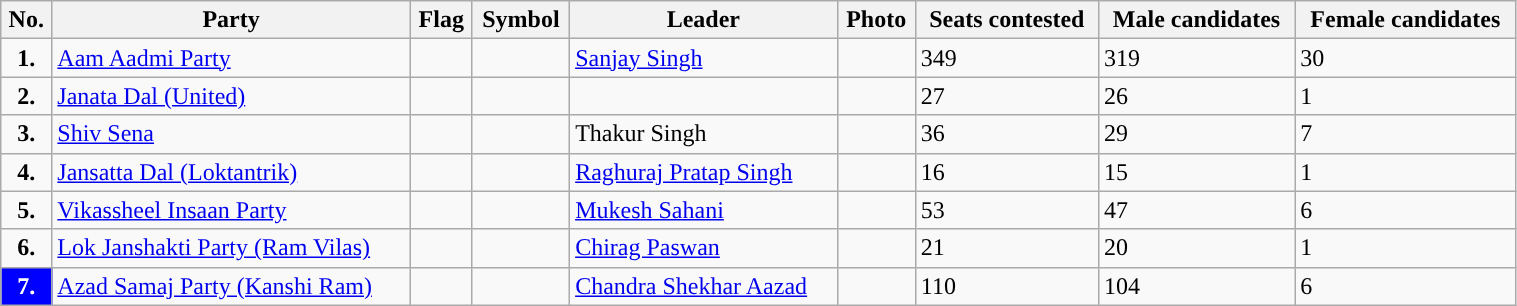<table class="wikitable"  " style="width:80%">
<tr>
<th>No.</th>
<th>Party</th>
<th>Flag</th>
<th>Symbol</th>
<th>Leader</th>
<th>Photo</th>
<th>Seats contested</th>
<th>Male candidates</th>
<th>Female candidates</th>
</tr>
<tr>
<td ! style="text-align:center; background:"><strong>1.</strong></td>
<td><a href='#'>Aam Aadmi Party</a></td>
<td></td>
<td></td>
<td><a href='#'>Sanjay Singh</a></td>
<td></td>
<td>349</td>
<td>319</td>
<td>30</td>
</tr>
<tr>
<td style="text-align:center;background:"><strong>2.</strong></td>
<td><a href='#'>Janata Dal (United)</a></td>
<td></td>
<td></td>
<td></td>
<td></td>
<td>27</td>
<td>26</td>
<td>1</td>
</tr>
<tr>
<td ! style="text-align:center; background:"><strong>3.</strong></td>
<td><a href='#'>Shiv Sena</a></td>
<td></td>
<td></td>
<td>Thakur Singh</td>
<td></td>
<td>36</td>
<td>29</td>
<td>7</td>
</tr>
<tr>
<td ! style="text-align:center; background:"><strong>4.</strong></td>
<td><a href='#'>Jansatta Dal (Loktantrik)</a></td>
<td></td>
<td></td>
<td><a href='#'>Raghuraj Pratap Singh</a></td>
<td></td>
<td>16</td>
<td>15</td>
<td>1</td>
</tr>
<tr>
<td style="text-align:center; background:"><strong>5.</strong></td>
<td><a href='#'>Vikassheel Insaan Party</a></td>
<td></td>
<td></td>
<td><a href='#'>Mukesh Sahani</a></td>
<td></td>
<td>53</td>
<td>47</td>
<td>6</td>
</tr>
<tr>
<td style="text-align:center; background:"><strong>6.</strong></td>
<td><a href='#'>Lok Janshakti Party (Ram Vilas)</a></td>
<td></td>
<td></td>
<td><a href='#'>Chirag Paswan</a></td>
<td></td>
<td>21</td>
<td>20</td>
<td>1</td>
</tr>
<tr>
<td style="text-align:center; background:Blue;color:white"><strong>7.</strong></td>
<td><a href='#'>Azad Samaj Party (Kanshi Ram)</a></td>
<td></td>
<td></td>
<td><a href='#'>Chandra Shekhar Aazad</a></td>
<td></td>
<td>110</td>
<td>104</td>
<td>6</td>
</tr>
</table>
